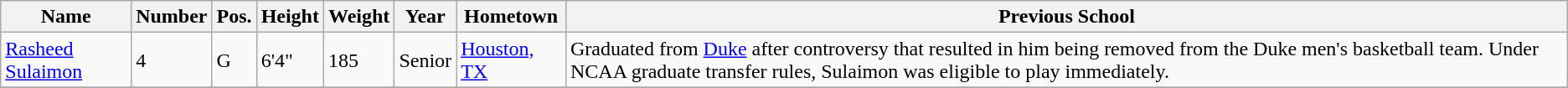<table class="wikitable sortable" border="1">
<tr>
<th>Name</th>
<th>Number</th>
<th>Pos.</th>
<th>Height</th>
<th>Weight</th>
<th>Year</th>
<th>Hometown</th>
<th class="unsortable">Previous School</th>
</tr>
<tr>
<td sortname><a href='#'>Rasheed Sulaimon</a></td>
<td>4</td>
<td>G</td>
<td>6'4"</td>
<td>185</td>
<td>Senior</td>
<td><a href='#'>Houston, TX</a></td>
<td>Graduated from <a href='#'>Duke</a> after controversy that resulted in him being removed from the Duke men's basketball team. Under NCAA graduate transfer rules, Sulaimon was eligible to play immediately.</td>
</tr>
<tr>
</tr>
</table>
